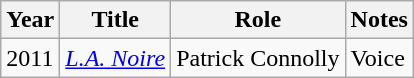<table class="wikitable">
<tr>
<th>Year</th>
<th>Title</th>
<th>Role</th>
<th class="unsortable">Notes</th>
</tr>
<tr>
<td>2011</td>
<td><em><a href='#'>L.A. Noire</a></em></td>
<td>Patrick Connolly</td>
<td>Voice</td>
</tr>
</table>
